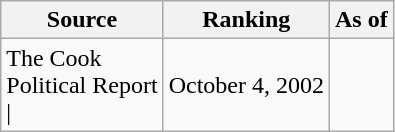<table class="wikitable" style="text-align:center">
<tr>
<th>Source</th>
<th>Ranking</th>
<th>As of</th>
</tr>
<tr>
<td align=left>The Cook<br>Political Report<br>| </td>
<td>October 4, 2002</td>
</tr>
</table>
